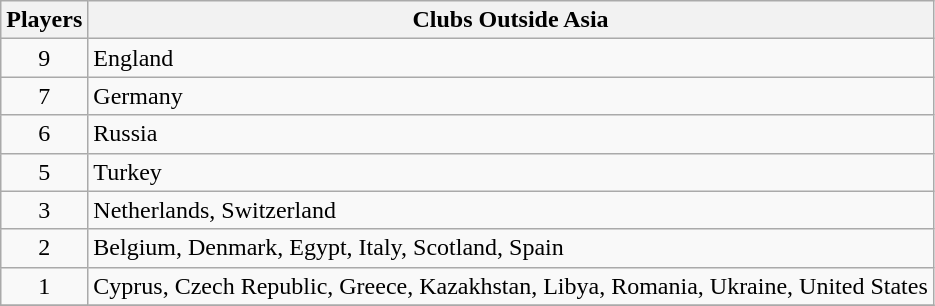<table class="wikitable">
<tr>
<th>Players</th>
<th>Clubs Outside Asia</th>
</tr>
<tr>
<td align="center">9</td>
<td> England</td>
</tr>
<tr>
<td align="center">7</td>
<td> Germany</td>
</tr>
<tr>
<td align="center">6</td>
<td> Russia</td>
</tr>
<tr>
<td align="center">5</td>
<td> Turkey</td>
</tr>
<tr>
<td align="center">3</td>
<td> Netherlands,  Switzerland</td>
</tr>
<tr>
<td align="center">2</td>
<td> Belgium,  Denmark,  Egypt,  Italy,  Scotland,  Spain</td>
</tr>
<tr>
<td align="center">1</td>
<td> Cyprus,  Czech Republic,  Greece,  Kazakhstan,  Libya,  Romania,  Ukraine,  United States</td>
</tr>
<tr>
</tr>
</table>
